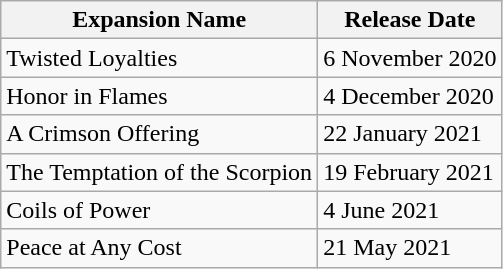<table class="wikitable">
<tr>
<th>Expansion Name</th>
<th>Release Date</th>
</tr>
<tr>
<td>Twisted Loyalties</td>
<td>6 November 2020</td>
</tr>
<tr>
<td>Honor in Flames</td>
<td>4 December 2020</td>
</tr>
<tr>
<td>A Crimson Offering</td>
<td>22 January 2021</td>
</tr>
<tr>
<td>The Temptation of the Scorpion</td>
<td>19 February 2021</td>
</tr>
<tr>
<td>Coils of Power</td>
<td>4 June 2021</td>
</tr>
<tr>
<td>Peace at Any Cost</td>
<td>21 May 2021</td>
</tr>
</table>
